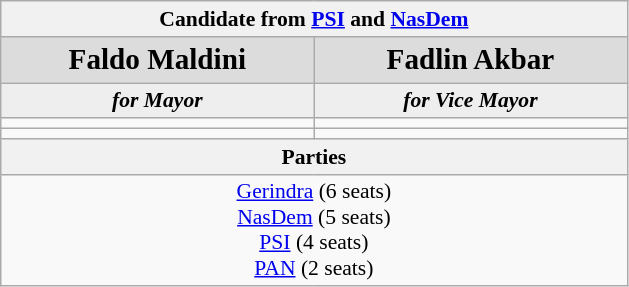<table class="wikitable" style="font-size:90%; text-align:center;">
<tr>
<td colspan=2 style="background:#f1f1f1;"><strong>Candidate from <a href='#'>PSI</a> and <a href='#'>NasDem</a></strong></td>
</tr>
<tr>
<th style="width:3em; font-size:135%; background:#DCDCDC; width:200px;">Faldo Maldini</th>
<th style="width:3em; font-size:135%; background:#DCDCDC; width:200px;">Fadlin Akbar</th>
</tr>
<tr style="color:#000; font-size:100%; background:#EEEEEE;">
<td style="width:3em; width:200px;"><strong><em>for Mayor</em></strong></td>
<td style="width:3em; width:200px;"><strong><em>for Vice Mayor</em></strong></td>
</tr>
<tr>
<td></td>
<td></td>
</tr>
<tr>
<td></td>
<td></td>
</tr>
<tr>
<td colspan=2 style="background:#f1f1f1;"><strong>Parties</strong></td>
</tr>
<tr>
<td colspan=2> <a href='#'>Gerindra</a> (6 seats)<br><a href='#'>NasDem</a> (5 seats)<br><a href='#'>PSI</a> (4 seats)<br><a href='#'>PAN</a> (2 seats)</td>
</tr>
</table>
